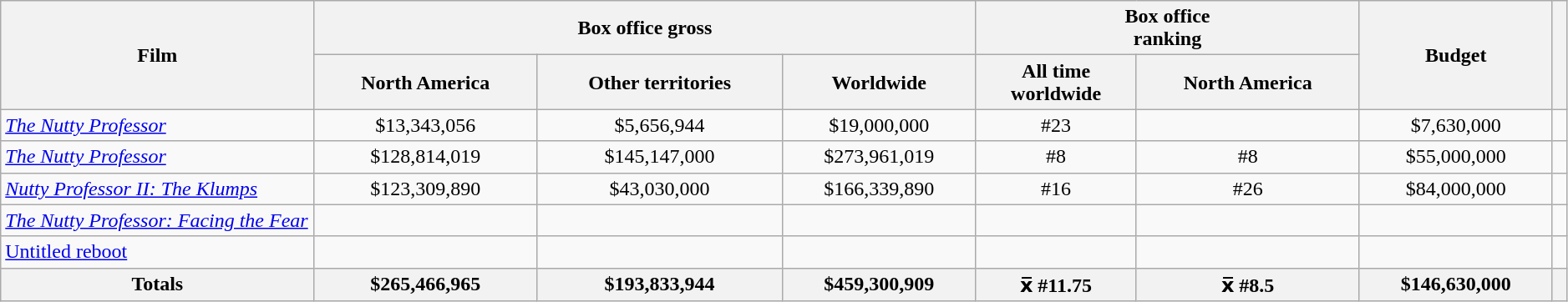<table class="wikitable" width=99% border="1" style="text-align: center;">
<tr>
<th rowspan="2" style="width:20%;">Film</th>
<th colspan="3">Box office gross</th>
<th colspan="2">Box office  <br>ranking  <br></th>
<th rowspan="2">Budget</th>
<th rowspan="2"></th>
</tr>
<tr>
<th>North America</th>
<th>Other territories</th>
<th>Worldwide</th>
<th>All time <br>worldwide</th>
<th>North America</th>
</tr>
<tr>
<td style="text-align: left;"><em><a href='#'>The Nutty Professor</a></em> </td>
<td>$13,343,056</td>
<td>$5,656,944</td>
<td>$19,000,000</td>
<td>#23</td>
<td></td>
<td>$7,630,000</td>
<td></td>
</tr>
<tr>
<td style="text-align: left;"><em><a href='#'>The Nutty Professor</a></em> </td>
<td>$128,814,019</td>
<td>$145,147,000</td>
<td>$273,961,019</td>
<td>#8</td>
<td>#8</td>
<td>$55,000,000</td>
<td></td>
</tr>
<tr>
<td style="text-align: left;"><em><a href='#'>Nutty Professor II: The Klumps</a></em></td>
<td>$123,309,890</td>
<td>$43,030,000</td>
<td>$166,339,890</td>
<td>#16</td>
<td>#26</td>
<td>$84,000,000</td>
<td></td>
</tr>
<tr>
<td style="text-align: left;"><em><a href='#'>The Nutty Professor: Facing the Fear</a></em></td>
<td></td>
<td></td>
<td></td>
<td></td>
<td></td>
<td></td>
<td></td>
</tr>
<tr>
<td style="text-align: left;"><a href='#'>Untitled reboot</a></td>
<td></td>
<td></td>
<td></td>
<td></td>
<td></td>
<td></td>
<td></td>
</tr>
<tr>
<th>Totals</th>
<th>$265,466,965</th>
<th>$193,833,944</th>
<th>$459,300,909</th>
<th>x̅ #11.75</th>
<th>x̅ #8.5</th>
<th>$146,630,000</th>
<th></th>
</tr>
</table>
